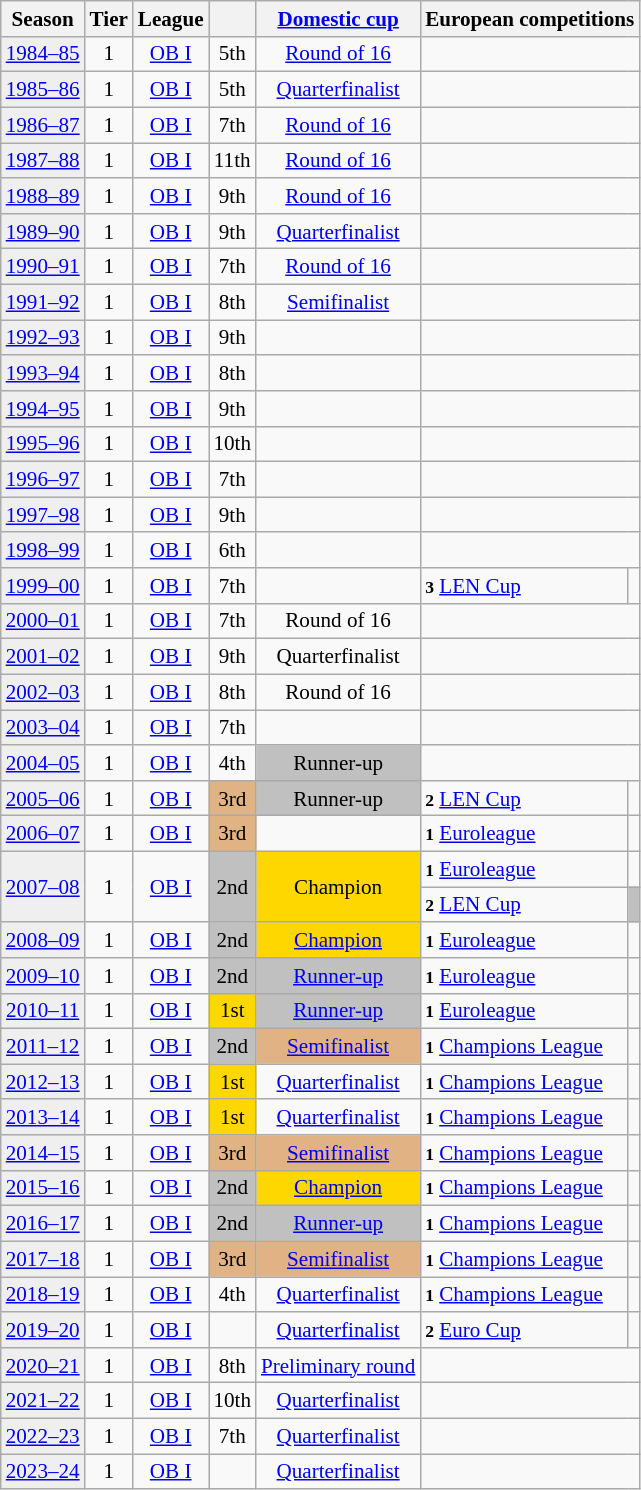<table class="wikitable" style="font-size:88%; text-align:center">
<tr>
<th>Season</th>
<th>Tier</th>
<th>League</th>
<th></th>
<th><a href='#'>Domestic cup</a></th>
<th colspan=2>European competitions</th>
</tr>
<tr>
<td style="background:#efefef;"><a href='#'>1984–85</a></td>
<td>1</td>
<td><a href='#'>OB I</a></td>
<td>5th</td>
<td><a href='#'>Round of 16</a></td>
<td colspan=2></td>
</tr>
<tr>
<td style="background:#efefef;"><a href='#'>1985–86</a></td>
<td>1</td>
<td><a href='#'>OB I</a></td>
<td>5th</td>
<td><a href='#'>Quarterfinalist</a></td>
<td colspan=2></td>
</tr>
<tr>
<td style="background:#efefef;"><a href='#'>1986–87</a></td>
<td>1</td>
<td><a href='#'>OB I</a></td>
<td>7th</td>
<td><a href='#'>Round of 16</a></td>
<td colspan=2></td>
</tr>
<tr>
<td style="background:#efefef;"><a href='#'>1987–88</a></td>
<td>1</td>
<td><a href='#'>OB I</a></td>
<td>11th</td>
<td><a href='#'>Round of 16</a></td>
<td colspan=2></td>
</tr>
<tr>
<td style="background:#efefef;"><a href='#'>1988–89</a></td>
<td>1</td>
<td><a href='#'>OB I</a></td>
<td>9th</td>
<td><a href='#'>Round of 16</a></td>
<td colspan=2></td>
</tr>
<tr>
<td style="background:#efefef;"><a href='#'>1989–90</a></td>
<td>1</td>
<td><a href='#'>OB I</a></td>
<td>9th</td>
<td><a href='#'>Quarterfinalist</a></td>
<td colspan=2></td>
</tr>
<tr>
<td style="background:#efefef;"><a href='#'>1990–91</a></td>
<td>1</td>
<td><a href='#'>OB I</a></td>
<td>7th</td>
<td><a href='#'>Round of 16</a></td>
<td colspan=2></td>
</tr>
<tr>
<td style="background:#efefef;"><a href='#'>1991–92</a></td>
<td>1</td>
<td><a href='#'>OB I</a></td>
<td>8th</td>
<td><a href='#'>Semifinalist</a></td>
<td colspan=2></td>
</tr>
<tr>
<td style="background:#efefef;"><a href='#'>1992–93</a></td>
<td>1</td>
<td><a href='#'>OB I</a></td>
<td>9th</td>
<td></td>
<td colspan=2></td>
</tr>
<tr>
<td style="background:#efefef;"><a href='#'>1993–94</a></td>
<td>1</td>
<td><a href='#'>OB I</a></td>
<td>8th</td>
<td></td>
<td colspan=2></td>
</tr>
<tr>
<td style="background:#efefef;"><a href='#'>1994–95</a></td>
<td>1</td>
<td><a href='#'>OB I</a></td>
<td>9th</td>
<td></td>
<td colspan=2></td>
</tr>
<tr>
<td style="background:#efefef;"><a href='#'>1995–96</a></td>
<td>1</td>
<td><a href='#'>OB I</a></td>
<td>10th</td>
<td></td>
<td colspan=2></td>
</tr>
<tr>
<td style="background:#efefef;"><a href='#'>1996–97</a></td>
<td>1</td>
<td><a href='#'>OB I</a></td>
<td>7th</td>
<td></td>
<td colspan=2></td>
</tr>
<tr>
<td style="background:#efefef;"><a href='#'>1997–98</a></td>
<td>1</td>
<td><a href='#'>OB I</a></td>
<td>9th</td>
<td></td>
<td colspan=2></td>
</tr>
<tr>
<td style="background:#efefef;"><a href='#'>1998–99</a></td>
<td>1</td>
<td><a href='#'>OB I</a></td>
<td>6th</td>
<td></td>
<td colspan=2></td>
</tr>
<tr>
<td style="background:#efefef;"><a href='#'>1999–00</a></td>
<td>1</td>
<td><a href='#'>OB I</a></td>
<td>7th</td>
<td></td>
<td align=left><small><strong>3</strong></small> <a href='#'>LEN Cup</a></td>
<td></td>
</tr>
<tr>
<td style="background:#efefef;"><a href='#'>2000–01</a></td>
<td>1</td>
<td><a href='#'>OB I</a></td>
<td>7th</td>
<td>Round of 16</td>
<td colspan=2></td>
</tr>
<tr>
<td style="background:#efefef;"><a href='#'>2001–02</a></td>
<td>1</td>
<td><a href='#'>OB I</a></td>
<td>9th</td>
<td>Quarterfinalist</td>
<td colspan=2></td>
</tr>
<tr>
<td style="background:#efefef;"><a href='#'>2002–03</a></td>
<td>1</td>
<td><a href='#'>OB I</a></td>
<td>8th</td>
<td>Round of 16</td>
<td colspan=2></td>
</tr>
<tr>
<td style="background:#efefef;"><a href='#'>2003–04</a></td>
<td>1</td>
<td><a href='#'>OB I</a></td>
<td>7th</td>
<td></td>
<td colspan=2></td>
</tr>
<tr>
<td style="background:#efefef;"><a href='#'>2004–05</a></td>
<td>1</td>
<td><a href='#'>OB I</a></td>
<td>4th</td>
<td style="background:silver">Runner-up</td>
<td colspan=2></td>
</tr>
<tr>
<td style="background:#efefef;"><a href='#'>2005–06</a></td>
<td>1</td>
<td><a href='#'>OB I</a></td>
<td style="background:#e1b384">3rd</td>
<td style="background:silver">Runner-up</td>
<td align=left><small><strong>2</strong></small> <a href='#'>LEN Cup</a></td>
<td></td>
</tr>
<tr>
<td style="background:#efefef;"><a href='#'>2006–07</a></td>
<td>1</td>
<td><a href='#'>OB I</a></td>
<td style="background:#e1b384">3rd</td>
<td></td>
<td align=left><small><strong>1</strong></small> <a href='#'>Euroleague</a></td>
<td></td>
</tr>
<tr>
<td rowspan=2 style="background:#efefef;"><a href='#'>2007–08</a></td>
<td rowspan=2>1</td>
<td rowspan=2><a href='#'>OB I</a></td>
<td rowspan=2 style="background:silver">2nd</td>
<td rowspan=2 style="background:gold">Champion</td>
<td align=left><small><strong>1</strong></small> <a href='#'>Euroleague</a></td>
<td></td>
</tr>
<tr>
<td align=left><small><strong>2</strong></small> <a href='#'>LEN Cup</a></td>
<td bgcolor=silver></td>
</tr>
<tr>
<td style="background:#efefef;"><a href='#'>2008–09</a></td>
<td>1</td>
<td><a href='#'>OB I</a></td>
<td style="background:silver">2nd</td>
<td style="background:gold"><a href='#'>Champion</a></td>
<td align=left><small><strong>1</strong></small> <a href='#'>Euroleague</a></td>
<td></td>
</tr>
<tr>
<td style="background:#efefef;"><a href='#'>2009–10</a></td>
<td>1</td>
<td><a href='#'>OB I</a></td>
<td style="background:silver">2nd</td>
<td style="background:silver"><a href='#'>Runner-up</a></td>
<td align=left><small><strong>1</strong></small> <a href='#'>Euroleague</a></td>
<td></td>
</tr>
<tr>
<td style="background:#efefef;"><a href='#'>2010–11</a></td>
<td>1</td>
<td><a href='#'>OB I</a></td>
<td style="background:gold">1st</td>
<td style="background:silver"><a href='#'>Runner-up</a></td>
<td align=left><small><strong>1</strong></small> <a href='#'>Euroleague</a></td>
<td></td>
</tr>
<tr>
<td style="background:#efefef;"><a href='#'>2011–12</a></td>
<td>1</td>
<td><a href='#'>OB I</a></td>
<td style="background:silver">2nd</td>
<td style="background:#e1b384"><a href='#'>Semifinalist</a></td>
<td align=left><small><strong>1</strong></small> <a href='#'>Champions League</a></td>
<td></td>
</tr>
<tr>
<td style="background:#efefef;"><a href='#'>2012–13</a></td>
<td>1</td>
<td><a href='#'>OB I</a></td>
<td style="background:gold">1st</td>
<td><a href='#'>Quarterfinalist</a></td>
<td align=left><small><strong>1</strong></small> <a href='#'>Champions League</a></td>
<td></td>
</tr>
<tr>
<td style="background:#efefef;"><a href='#'>2013–14</a></td>
<td>1</td>
<td><a href='#'>OB I</a></td>
<td style="background:gold">1st</td>
<td><a href='#'>Quarterfinalist</a></td>
<td align=left><small><strong>1</strong></small> <a href='#'>Champions League</a></td>
<td></td>
</tr>
<tr>
<td style="background:#efefef;"><a href='#'>2014–15</a></td>
<td>1</td>
<td><a href='#'>OB I</a></td>
<td style="background:#e1b384">3rd</td>
<td style="background:#e1b384"><a href='#'>Semifinalist</a></td>
<td align=left><small><strong>1</strong></small> <a href='#'>Champions League</a></td>
<td></td>
</tr>
<tr>
<td style="background:#efefef;"><a href='#'>2015–16</a></td>
<td>1</td>
<td><a href='#'>OB I</a></td>
<td style="background:silver">2nd</td>
<td style="background:gold"><a href='#'>Champion</a></td>
<td align=left><small><strong>1</strong></small> <a href='#'>Champions League</a></td>
<td></td>
</tr>
<tr>
<td style="background:#efefef;"><a href='#'>2016–17</a></td>
<td>1</td>
<td><a href='#'>OB I</a></td>
<td style="background:silver">2nd</td>
<td style="background:silver"><a href='#'>Runner-up</a></td>
<td align=left><small><strong>1</strong></small> <a href='#'>Champions League</a></td>
<td></td>
</tr>
<tr>
<td style="background:#efefef;"><a href='#'>2017–18</a></td>
<td>1</td>
<td><a href='#'>OB I</a></td>
<td style="background:#e1b384">3rd</td>
<td style="background:#e1b384"><a href='#'>Semifinalist</a></td>
<td align=left><small><strong>1</strong></small> <a href='#'>Champions League</a></td>
<td></td>
</tr>
<tr>
<td style="background:#efefef;"><a href='#'>2018–19</a></td>
<td>1</td>
<td><a href='#'>OB I</a></td>
<td>4th</td>
<td><a href='#'>Quarterfinalist</a></td>
<td align=left><small><strong>1</strong></small> <a href='#'>Champions League</a></td>
<td></td>
</tr>
<tr>
<td style="background:#efefef;"><a href='#'>2019–20</a></td>
<td>1</td>
<td><a href='#'>OB I</a></td>
<td></td>
<td><a href='#'>Quarterfinalist</a></td>
<td align=left><small><strong>2</strong></small> <a href='#'>Euro Cup</a></td>
<td></td>
</tr>
<tr>
<td style="background:#efefef;"><a href='#'>2020–21</a></td>
<td>1</td>
<td><a href='#'>OB I</a></td>
<td>8th</td>
<td><a href='#'>Preliminary round</a></td>
<td colspan=2></td>
</tr>
<tr>
<td style="background:#efefef;"><a href='#'>2021–22</a></td>
<td>1</td>
<td><a href='#'>OB I</a></td>
<td>10th</td>
<td><a href='#'>Quarterfinalist</a></td>
<td colspan=2></td>
</tr>
<tr>
<td style="background:#efefef;"><a href='#'>2022–23</a></td>
<td>1</td>
<td><a href='#'>OB I</a></td>
<td>7th</td>
<td><a href='#'>Quarterfinalist</a></td>
<td colspan=2></td>
</tr>
<tr>
<td style="background:#efefef;"><a href='#'>2023–24</a></td>
<td>1</td>
<td><a href='#'>OB I</a></td>
<td></td>
<td><a href='#'>Quarterfinalist</a></td>
<td colspan=2></td>
</tr>
</table>
